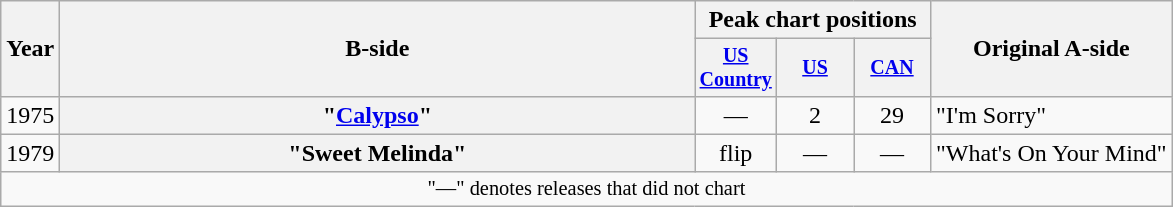<table class="wikitable plainrowheaders" style="text-align:center;">
<tr>
<th rowspan="2">Year</th>
<th rowspan="2" style="width:26em;">B-side</th>
<th colspan="3">Peak chart positions</th>
<th rowspan="2">Original A-side</th>
</tr>
<tr style="font-size:smaller;">
<th width="45"><a href='#'>US Country</a><br></th>
<th width="45"><a href='#'>US</a><br></th>
<th width="45"><a href='#'>CAN</a><br></th>
</tr>
<tr>
<td>1975</td>
<th scope="row">"<a href='#'>Calypso</a>"</th>
<td>—</td>
<td>2</td>
<td>29</td>
<td align="left">"I'm Sorry"</td>
</tr>
<tr>
<td>1979</td>
<th scope="row">"Sweet Melinda"</th>
<td>flip</td>
<td>—</td>
<td>—</td>
<td align="left">"What's On Your Mind"</td>
</tr>
<tr>
<td colspan="6" style="font-size:85%">"—" denotes releases that did not chart</td>
</tr>
</table>
